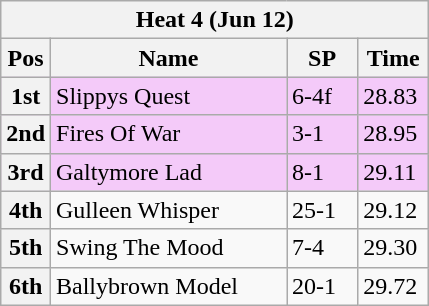<table class="wikitable">
<tr>
<th colspan="6">Heat 4 (Jun 12)</th>
</tr>
<tr>
<th width=20>Pos</th>
<th width=150>Name</th>
<th width=40>SP</th>
<th width=40>Time</th>
</tr>
<tr style="background: #f4caf9;">
<th>1st</th>
<td>Slippys Quest</td>
<td>6-4f</td>
<td>28.83</td>
</tr>
<tr style="background: #f4caf9;">
<th>2nd</th>
<td>Fires Of War</td>
<td>3-1</td>
<td>28.95</td>
</tr>
<tr style="background: #f4caf9;">
<th>3rd</th>
<td>Galtymore Lad</td>
<td>8-1</td>
<td>29.11</td>
</tr>
<tr>
<th>4th</th>
<td>Gulleen Whisper</td>
<td>25-1</td>
<td>29.12</td>
</tr>
<tr>
<th>5th</th>
<td>Swing The Mood</td>
<td>7-4</td>
<td>29.30</td>
</tr>
<tr>
<th>6th</th>
<td>Ballybrown Model</td>
<td>20-1</td>
<td>29.72</td>
</tr>
</table>
